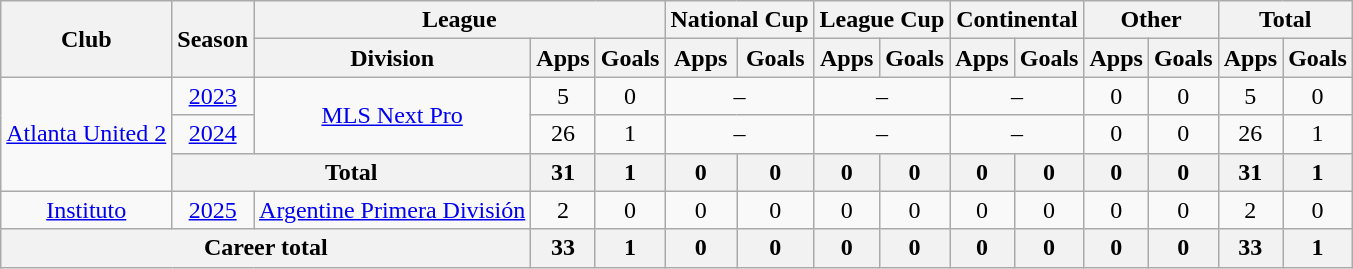<table class=wikitable style=text-align:center>
<tr>
<th rowspan="2">Club</th>
<th rowspan="2">Season</th>
<th colspan="3">League</th>
<th colspan="2">National Cup</th>
<th colspan="2">League Cup</th>
<th colspan="2">Continental</th>
<th colspan="2">Other</th>
<th colspan="2">Total</th>
</tr>
<tr>
<th>Division</th>
<th>Apps</th>
<th>Goals</th>
<th>Apps</th>
<th>Goals</th>
<th>Apps</th>
<th>Goals</th>
<th>Apps</th>
<th>Goals</th>
<th>Apps</th>
<th>Goals</th>
<th>Apps</th>
<th>Goals</th>
</tr>
<tr>
<td rowspan="3"><a href='#'>Atlanta United 2</a></td>
<td><a href='#'>2023</a></td>
<td rowspan="2"><a href='#'>MLS Next Pro</a></td>
<td>5</td>
<td>0</td>
<td colspan="2">–</td>
<td colspan="2">–</td>
<td colspan="2">–</td>
<td>0</td>
<td>0</td>
<td>5</td>
<td>0</td>
</tr>
<tr>
<td><a href='#'>2024</a></td>
<td>26</td>
<td>1</td>
<td colspan="2">–</td>
<td colspan="2">–</td>
<td colspan="2">–</td>
<td>0</td>
<td>0</td>
<td>26</td>
<td>1</td>
</tr>
<tr>
<th colspan="2"><strong>Total</strong></th>
<th>31</th>
<th>1</th>
<th>0</th>
<th>0</th>
<th>0</th>
<th>0</th>
<th>0</th>
<th>0</th>
<th>0</th>
<th>0</th>
<th>31</th>
<th>1</th>
</tr>
<tr>
<td><a href='#'>Instituto</a></td>
<td><a href='#'>2025</a></td>
<td><a href='#'>Argentine Primera División</a></td>
<td>2</td>
<td>0</td>
<td>0</td>
<td>0</td>
<td>0</td>
<td>0</td>
<td>0</td>
<td>0</td>
<td>0</td>
<td>0</td>
<td>2</td>
<td>0</td>
</tr>
<tr>
<th colspan="3"><strong>Career total</strong></th>
<th>33</th>
<th>1</th>
<th>0</th>
<th>0</th>
<th>0</th>
<th>0</th>
<th>0</th>
<th>0</th>
<th>0</th>
<th>0</th>
<th>33</th>
<th>1</th>
</tr>
</table>
